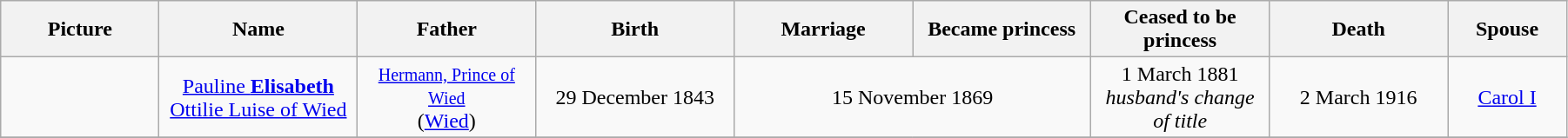<table width=95% class="wikitable">
<tr>
<th width = "8%">Picture</th>
<th width = "10%">Name</th>
<th width = "9%">Father</th>
<th width = "10%">Birth</th>
<th width = "9%">Marriage</th>
<th width = "9%">Became princess</th>
<th width = "9%">Ceased to be princess</th>
<th width = "9%">Death</th>
<th width = "6%">Spouse</th>
</tr>
<tr>
<td align="center"></td>
<td align="center"><a href='#'>Pauline <strong>Elisabeth</strong> Ottilie Luise of Wied</a></td>
<td align="center"><small><a href='#'>Hermann, Prince of Wied</a></small><br>(<a href='#'>Wied</a>)</td>
<td align="center">29 December 1843</td>
<td align="center" colspan="2">15 November 1869</td>
<td align="center">1 March 1881<br><em>husband's change of title</em></td>
<td align="center">2 March 1916</td>
<td align="center"><a href='#'>Carol I</a></td>
</tr>
<tr>
</tr>
</table>
